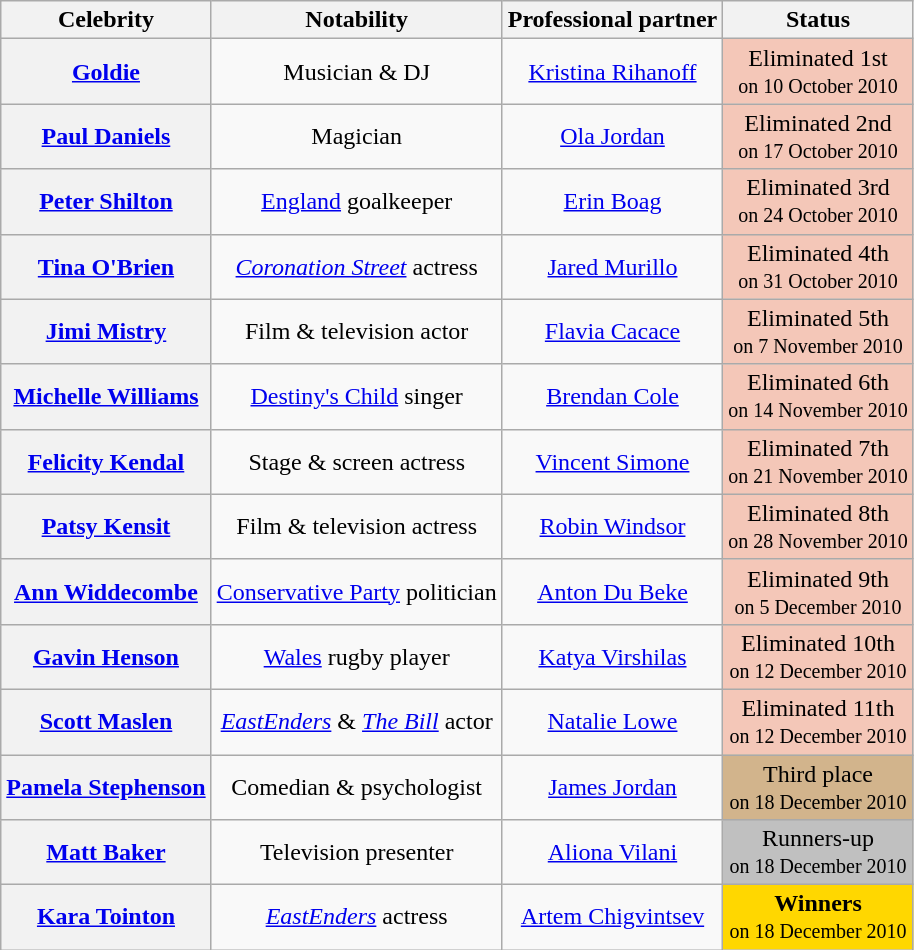<table class="wikitable sortable" style="text-align:center;">
<tr>
<th scope="col">Celebrity</th>
<th scope="col" class="unsortable">Notability</th>
<th scope="col">Professional partner</th>
<th scope="col">Status</th>
</tr>
<tr>
<th scope="row"><a href='#'>Goldie</a></th>
<td>Musician & DJ</td>
<td><a href='#'>Kristina Rihanoff</a></td>
<td bgcolor="#f4c7b8">Eliminated 1st<br><small>on 10 October 2010</small></td>
</tr>
<tr>
<th scope="row"><a href='#'>Paul Daniels</a></th>
<td>Magician</td>
<td><a href='#'>Ola Jordan</a></td>
<td bgcolor="#f4c7b8">Eliminated 2nd<br><small>on 17 October 2010</small></td>
</tr>
<tr>
<th scope="row"><a href='#'>Peter Shilton</a></th>
<td><a href='#'>England</a> goalkeeper</td>
<td><a href='#'>Erin Boag</a></td>
<td bgcolor="#f4c7b8">Eliminated 3rd<br><small>on 24 October 2010</small></td>
</tr>
<tr>
<th scope="row"><a href='#'>Tina O'Brien</a></th>
<td><em><a href='#'>Coronation Street</a></em> actress</td>
<td><a href='#'>Jared Murillo</a></td>
<td bgcolor="#f4c7b8">Eliminated 4th<br><small>on 31 October 2010</small></td>
</tr>
<tr>
<th scope="row"><a href='#'>Jimi Mistry</a></th>
<td>Film & television actor</td>
<td><a href='#'>Flavia Cacace</a></td>
<td bgcolor="#f4c7b8">Eliminated 5th<br><small>on 7 November 2010</small></td>
</tr>
<tr>
<th scope="row"><a href='#'>Michelle Williams</a></th>
<td><a href='#'>Destiny's Child</a> singer</td>
<td><a href='#'>Brendan Cole</a><br></td>
<td bgcolor="#f4c7b8">Eliminated 6th<br><small>on 14 November 2010</small></td>
</tr>
<tr>
<th scope="row"><a href='#'>Felicity Kendal</a></th>
<td>Stage & screen actress</td>
<td><a href='#'>Vincent Simone</a></td>
<td bgcolor="#f4c7b8">Eliminated 7th<br><small>on 21 November 2010</small></td>
</tr>
<tr>
<th scope="row"><a href='#'>Patsy Kensit</a></th>
<td>Film & television actress</td>
<td><a href='#'>Robin Windsor</a></td>
<td bgcolor="#f4c7b8">Eliminated 8th<br><small>on 28 November 2010</small></td>
</tr>
<tr>
<th scope="row"><a href='#'>Ann Widdecombe</a></th>
<td><a href='#'>Conservative Party</a> politician</td>
<td><a href='#'>Anton Du Beke</a></td>
<td bgcolor="#f4c7b8">Eliminated 9th<br><small>on 5 December 2010</small></td>
</tr>
<tr>
<th scope="row"><a href='#'>Gavin Henson</a></th>
<td><a href='#'>Wales</a> rugby player</td>
<td><a href='#'>Katya Virshilas</a></td>
<td bgcolor="#f4c7b8">Eliminated 10th<br><small>on 12 December 2010</small></td>
</tr>
<tr>
<th scope="row"><a href='#'>Scott Maslen</a></th>
<td><em><a href='#'>EastEnders</a></em> & <em><a href='#'>The Bill</a></em> actor</td>
<td><a href='#'>Natalie Lowe</a></td>
<td bgcolor="#f4c7b8">Eliminated 11th<br><small>on 12 December 2010</small></td>
</tr>
<tr>
<th scope="row"><a href='#'>Pamela Stephenson</a></th>
<td>Comedian & psychologist</td>
<td><a href='#'>James Jordan</a></td>
<td bgcolor="tan">Third place<br><small>on 18 December 2010</small></td>
</tr>
<tr>
<th scope="row"><a href='#'>Matt Baker</a></th>
<td>Television presenter</td>
<td><a href='#'>Aliona Vilani</a></td>
<td bgcolor="silver">Runners-up<br><small>on 18 December 2010</small></td>
</tr>
<tr>
<th scope="row"><a href='#'>Kara Tointon</a></th>
<td><em><a href='#'>EastEnders</a></em> actress</td>
<td><a href='#'>Artem Chigvintsev</a></td>
<td bgcolor="gold"><strong>Winners</strong><br><small>on 18 December 2010</small></td>
</tr>
</table>
